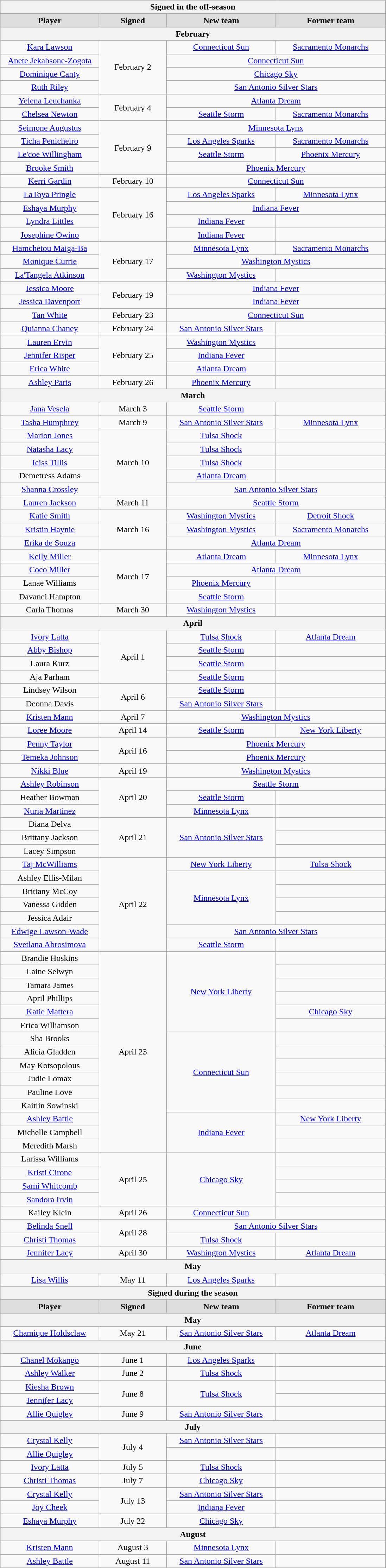<table class="wikitable" style="text-align: center">
<tr>
<th colspan="4">Signed in the off-season</th>
</tr>
<tr align="center" bgcolor="#dddddd">
<td style="width:180px"><strong>Player</strong></td>
<td style="width:120px"><strong>Signed</strong></td>
<td style="width:200px"><strong>New team</strong></td>
<td style="width:200px"><strong>Former team</strong></td>
</tr>
<tr>
<th colspan="4">February</th>
</tr>
<tr>
<td><a href='#'>Kara Lawson</a></td>
<td rowspan="4">February 2</td>
<td><a href='#'>Connecticut Sun</a></td>
<td><a href='#'>Sacramento Monarchs</a></td>
</tr>
<tr>
<td><a href='#'>Anete Jekabsone-Zogota</a></td>
<td colspan="2"><a href='#'>Connecticut Sun</a></td>
</tr>
<tr>
<td><a href='#'>Dominique Canty</a></td>
<td colspan="2"><a href='#'>Chicago Sky</a></td>
</tr>
<tr>
<td><a href='#'>Ruth Riley</a></td>
<td colspan="2"><a href='#'>San Antonio Silver Stars</a></td>
</tr>
<tr>
<td><a href='#'>Yelena Leuchanka</a></td>
<td rowspan="2">February 4</td>
<td colspan="2"><a href='#'>Atlanta Dream</a></td>
</tr>
<tr>
<td><a href='#'>Chelsea Newton</a></td>
<td><a href='#'>Seattle Storm</a></td>
<td><a href='#'>Sacramento Monarchs</a></td>
</tr>
<tr>
<td><a href='#'>Seimone Augustus</a></td>
<td rowspan="4">February 9</td>
<td colspan="2"><a href='#'>Minnesota Lynx</a></td>
</tr>
<tr>
<td><a href='#'>Ticha Penicheiro</a></td>
<td><a href='#'>Los Angeles Sparks</a></td>
<td><a href='#'>Sacramento Monarchs</a></td>
</tr>
<tr>
<td><a href='#'>Le'coe Willingham</a></td>
<td><a href='#'>Seattle Storm</a></td>
<td><a href='#'>Phoenix Mercury</a></td>
</tr>
<tr>
<td><a href='#'>Brooke Smith</a></td>
<td colspan="2"><a href='#'>Phoenix Mercury</a></td>
</tr>
<tr>
<td><a href='#'>Kerri Gardin</a></td>
<td rowspan="1">February 10</td>
<td colspan="2"><a href='#'>Connecticut Sun</a></td>
</tr>
<tr>
<td><a href='#'>LaToya Pringle</a></td>
<td rowspan="4">February 16</td>
<td><a href='#'>Los Angeles Sparks</a></td>
<td><a href='#'>Minnesota Lynx</a></td>
</tr>
<tr>
<td><a href='#'>Eshaya Murphy</a></td>
<td colspan="2"><a href='#'>Indiana Fever</a></td>
</tr>
<tr>
<td><a href='#'>Lyndra Littles</a></td>
<td><a href='#'>Indiana Fever</a></td>
<td></td>
</tr>
<tr>
<td><a href='#'>Josephine Owino</a></td>
<td><a href='#'>Indiana Fever</a></td>
<td></td>
</tr>
<tr>
<td><a href='#'>Hamchetou Maiga-Ba</a></td>
<td rowspan="3">February 17</td>
<td><a href='#'>Minnesota Lynx</a></td>
<td><a href='#'>Sacramento Monarchs</a></td>
</tr>
<tr>
<td><a href='#'>Monique Currie</a></td>
<td colspan="2"><a href='#'>Washington Mystics</a></td>
</tr>
<tr>
<td><a href='#'>La'Tangela Atkinson</a></td>
<td><a href='#'>Washington Mystics</a></td>
<td></td>
</tr>
<tr>
<td><a href='#'>Jessica Moore</a></td>
<td rowspan="2">February 19</td>
<td colspan="2"><a href='#'>Indiana Fever</a></td>
</tr>
<tr>
<td><a href='#'>Jessica Davenport</a></td>
<td colspan="2"><a href='#'>Indiana Fever</a></td>
</tr>
<tr>
<td><a href='#'>Tan White</a></td>
<td rowspan="1">February 23</td>
<td colspan="2"><a href='#'>Connecticut Sun</a></td>
</tr>
<tr>
<td><a href='#'>Quianna Chaney</a></td>
<td rowspan="1">February 24</td>
<td><a href='#'>San Antonio Silver Stars</a></td>
<td></td>
</tr>
<tr>
<td><a href='#'>Lauren Ervin</a></td>
<td rowspan="3">February 25</td>
<td><a href='#'>Washington Mystics</a></td>
<td></td>
</tr>
<tr>
<td><a href='#'>Jennifer Risper</a></td>
<td><a href='#'>Indiana Fever</a></td>
<td></td>
</tr>
<tr>
<td><a href='#'>Erica White</a></td>
<td><a href='#'>Atlanta Dream</a></td>
<td></td>
</tr>
<tr>
<td><a href='#'>Ashley Paris</a></td>
<td rowspan="1">February 26</td>
<td><a href='#'>Phoenix Mercury</a></td>
<td></td>
</tr>
<tr>
<th colspan="4">March</th>
</tr>
<tr>
<td><a href='#'>Jana Vesela</a></td>
<td rowspan="1">March 3</td>
<td><a href='#'>Seattle Storm</a></td>
<td></td>
</tr>
<tr>
<td><a href='#'>Tasha Humphrey</a></td>
<td rowspan="1">March 9</td>
<td><a href='#'>San Antonio Silver Stars</a></td>
<td><a href='#'>Minnesota Lynx</a></td>
</tr>
<tr>
<td><a href='#'>Marion Jones</a></td>
<td rowspan="5">March 10</td>
<td><a href='#'>Tulsa Shock</a></td>
<td></td>
</tr>
<tr>
<td><a href='#'>Natasha Lacy</a></td>
<td><a href='#'>Tulsa Shock</a></td>
<td></td>
</tr>
<tr>
<td><a href='#'>Iciss Tillis</a></td>
<td><a href='#'>Tulsa Shock</a></td>
<td></td>
</tr>
<tr>
<td>Demetress Adams</td>
<td><a href='#'>Atlanta Dream</a></td>
<td></td>
</tr>
<tr>
<td><a href='#'>Shanna Crossley</a></td>
<td colspan="2"><a href='#'>San Antonio Silver Stars</a></td>
</tr>
<tr>
<td><a href='#'>Lauren Jackson</a></td>
<td rowspan="1">March 11</td>
<td colspan="2"><a href='#'>Seattle Storm</a></td>
</tr>
<tr>
<td><a href='#'>Katie Smith</a></td>
<td rowspan="3">March 16</td>
<td><a href='#'>Washington Mystics</a></td>
<td><a href='#'>Detroit Shock</a></td>
</tr>
<tr>
<td><a href='#'>Kristin Haynie</a></td>
<td><a href='#'>Washington Mystics</a></td>
<td><a href='#'>Sacramento Monarchs</a></td>
</tr>
<tr>
<td><a href='#'>Erika de Souza</a></td>
<td colspan="2"><a href='#'>Atlanta Dream</a></td>
</tr>
<tr>
<td><a href='#'>Kelly Miller</a></td>
<td rowspan="4">March 17</td>
<td><a href='#'>Atlanta Dream</a></td>
<td><a href='#'>Minnesota Lynx</a></td>
</tr>
<tr>
<td><a href='#'>Coco Miller</a></td>
<td colspan="2"><a href='#'>Atlanta Dream</a></td>
</tr>
<tr>
<td>Lanae Williams</td>
<td><a href='#'>Phoenix Mercury</a></td>
<td></td>
</tr>
<tr>
<td>Davanei Hampton</td>
<td><a href='#'>Seattle Storm</a></td>
<td></td>
</tr>
<tr>
<td>Carla Thomas</td>
<td rowspan="1">March 30</td>
<td><a href='#'>Washington Mystics</a></td>
<td></td>
</tr>
<tr>
<th colspan="4">April</th>
</tr>
<tr>
<td><a href='#'>Ivory Latta</a></td>
<td rowspan="4">April 1</td>
<td><a href='#'>Tulsa Shock</a></td>
<td><a href='#'>Atlanta Dream</a></td>
</tr>
<tr>
<td><a href='#'>Abby Bishop</a></td>
<td><a href='#'>Seattle Storm</a></td>
<td></td>
</tr>
<tr>
<td>Laura Kurz</td>
<td><a href='#'>Seattle Storm</a></td>
<td></td>
</tr>
<tr>
<td>Aja Parham</td>
<td><a href='#'>Seattle Storm</a></td>
<td></td>
</tr>
<tr>
<td>Lindsey Wilson</td>
<td rowspan="2">April 6</td>
<td><a href='#'>Seattle Storm</a></td>
<td></td>
</tr>
<tr>
<td>Deonna Davis</td>
<td><a href='#'>San Antonio Silver Stars</a></td>
<td></td>
</tr>
<tr>
<td><a href='#'>Kristen Mann</a></td>
<td rowspan="1">April 7</td>
<td colspan="2"><a href='#'>Washington Mystics</a></td>
</tr>
<tr>
<td><a href='#'>Loree Moore</a></td>
<td rowspan="1">April 14</td>
<td><a href='#'>Seattle Storm</a></td>
<td><a href='#'>New York Liberty</a></td>
</tr>
<tr>
<td><a href='#'>Penny Taylor</a></td>
<td rowspan="2">April 16</td>
<td colspan="2"><a href='#'>Phoenix Mercury</a></td>
</tr>
<tr>
<td><a href='#'>Temeka Johnson</a></td>
<td colspan="2"><a href='#'>Phoenix Mercury</a></td>
</tr>
<tr>
<td><a href='#'>Nikki Blue</a></td>
<td rowspan="1">April 19</td>
<td colspan="2"><a href='#'>Washington Mystics</a></td>
</tr>
<tr>
<td><a href='#'>Ashley Robinson</a></td>
<td rowspan="3">April 20</td>
<td colspan="2"><a href='#'>Seattle Storm</a></td>
</tr>
<tr>
<td>Heather Bowman</td>
<td><a href='#'>Seattle Storm</a></td>
<td></td>
</tr>
<tr>
<td><a href='#'>Nuria Martinez</a></td>
<td><a href='#'>Minnesota Lynx</a></td>
<td></td>
</tr>
<tr>
<td>Diana Delva</td>
<td rowspan="3">April 21</td>
<td rowspan="3"><a href='#'>San Antonio Silver Stars</a></td>
<td></td>
</tr>
<tr>
<td>Brittany Jackson</td>
<td></td>
</tr>
<tr>
<td>Lacey Simpson</td>
<td></td>
</tr>
<tr>
<td><a href='#'>Taj McWilliams</a></td>
<td rowspan="7">April 22</td>
<td><a href='#'>New York Liberty</a></td>
<td><a href='#'>Tulsa Shock</a></td>
</tr>
<tr>
<td>Ashley Ellis-Milan</td>
<td rowspan="4"><a href='#'>Minnesota Lynx</a></td>
<td></td>
</tr>
<tr>
<td>Brittany McCoy</td>
<td></td>
</tr>
<tr>
<td>Vanessa Gidden</td>
<td></td>
</tr>
<tr>
<td>Jessica Adair</td>
<td></td>
</tr>
<tr>
<td><a href='#'>Edwige Lawson-Wade</a></td>
<td colspan="2"><a href='#'>San Antonio Silver Stars</a></td>
</tr>
<tr>
<td><a href='#'>Svetlana Abrosimova</a></td>
<td><a href='#'>Seattle Storm</a></td>
<td></td>
</tr>
<tr>
<td>Brandie Hoskins</td>
<td rowspan="15">April 23</td>
<td rowspan="6"><a href='#'>New York Liberty</a></td>
</tr>
<tr>
<td>Laine Selwyn</td>
<td></td>
</tr>
<tr>
<td>Tamara James</td>
<td></td>
</tr>
<tr>
<td>April Phillips</td>
<td></td>
</tr>
<tr>
<td><a href='#'>Katie Mattera</a></td>
<td><a href='#'>Chicago Sky</a></td>
</tr>
<tr>
<td>Erica Williamson</td>
<td></td>
</tr>
<tr>
<td>Sha Brooks</td>
<td rowspan="6"><a href='#'>Connecticut Sun</a></td>
<td></td>
</tr>
<tr>
<td>Alicia Gladden</td>
<td></td>
</tr>
<tr>
<td>May Kotsopolous</td>
<td></td>
</tr>
<tr>
<td>Judie Lomax</td>
<td></td>
</tr>
<tr>
<td>Pauline Love</td>
<td></td>
</tr>
<tr>
<td>Kaitlin Sowinski</td>
<td></td>
</tr>
<tr>
<td><a href='#'>Ashley Battle</a></td>
<td rowspan="3"><a href='#'>Indiana Fever</a></td>
<td><a href='#'>New York Liberty</a></td>
</tr>
<tr>
<td>Michelle Campbell</td>
<td></td>
</tr>
<tr>
<td>Meredith Marsh</td>
<td></td>
</tr>
<tr>
<td>Larissa Williams</td>
<td rowspan="4">April 25</td>
<td rowspan="4"><a href='#'>Chicago Sky</a></td>
</tr>
<tr>
<td><a href='#'>Kristi Cirone</a></td>
<td></td>
</tr>
<tr>
<td><a href='#'>Sami Whitcomb</a></td>
<td></td>
</tr>
<tr>
<td><a href='#'>Sandora Irvin</a></td>
<td></td>
</tr>
<tr>
<td>Kailey Klein</td>
<td rowspan="1">April 26</td>
<td><a href='#'>Connecticut Sun</a></td>
</tr>
<tr>
<td><a href='#'>Belinda Snell</a></td>
<td rowspan="2">April 28</td>
<td colspan="2"><a href='#'>San Antonio Silver Stars</a></td>
</tr>
<tr>
<td><a href='#'>Christi Thomas</a></td>
<td><a href='#'>Tulsa Shock</a></td>
</tr>
<tr>
<td><a href='#'>Jennifer Lacy</a></td>
<td rowspan="1">April 30</td>
<td><a href='#'>Washington Mystics</a></td>
<td><a href='#'>Atlanta Dream</a></td>
</tr>
<tr>
<th colspan="4">May</th>
</tr>
<tr>
<td><a href='#'>Lisa Willis</a></td>
<td rowspan="1">May 11</td>
<td><a href='#'>Los Angeles Sparks</a></td>
</tr>
<tr>
<th colspan="4">Signed during the season</th>
</tr>
<tr align="center" bgcolor="#dddddd">
<td style="width:180px"><strong>Player</strong></td>
<td style="width:120px"><strong>Signed</strong></td>
<td style="width:200px"><strong>New team</strong></td>
<td style="width:200px"><strong>Former team</strong></td>
</tr>
<tr>
<th colspan="4">May</th>
</tr>
<tr>
<td><a href='#'>Chamique Holdsclaw</a></td>
<td rowspan="1">May 21</td>
<td><a href='#'>San Antonio Silver Stars</a></td>
<td><a href='#'>Atlanta Dream</a></td>
</tr>
<tr>
<th colspan="4">June</th>
</tr>
<tr>
<td><a href='#'>Chanel Mokango</a></td>
<td rowspan="1">June 1</td>
<td><a href='#'>Los Angeles Sparks</a></td>
<td></td>
</tr>
<tr>
<td><a href='#'>Ashley Walker</a></td>
<td rowspan="1">June 2</td>
<td><a href='#'>Tulsa Shock</a></td>
<td></td>
</tr>
<tr>
<td><a href='#'>Kiesha Brown</a></td>
<td rowspan="2">June 8</td>
<td rowspan="2"><a href='#'>Tulsa Shock</a></td>
<td></td>
</tr>
<tr>
<td><a href='#'>Jennifer Lacy</a></td>
<td></td>
</tr>
<tr>
<td><a href='#'>Allie Quigley</a></td>
<td rowspan="1">June 9</td>
<td><a href='#'>San Antonio Silver Stars</a></td>
<td></td>
</tr>
<tr>
<th colspan="4">July</th>
</tr>
<tr>
<td><a href='#'>Crystal Kelly</a></td>
<td rowspan="2">July 4</td>
<td><a href='#'>San Antonio Silver Stars</a></td>
<td></td>
</tr>
<tr>
<td><a href='#'>Allie Quigley</a></td>
<td></td>
</tr>
<tr>
<td><a href='#'>Ivory Latta</a></td>
<td rowspan="1">July 5</td>
<td><a href='#'>Tulsa Shock</a></td>
<td></td>
</tr>
<tr>
<td><a href='#'>Christi Thomas</a></td>
<td rowspan="1">July 7</td>
<td><a href='#'>Chicago Sky</a></td>
<td></td>
</tr>
<tr>
<td><a href='#'>Crystal Kelly</a></td>
<td rowspan="2">July 13</td>
<td><a href='#'>San Antonio Silver Stars</a></td>
<td></td>
</tr>
<tr>
<td><a href='#'>Joy Cheek</a></td>
<td><a href='#'>Indiana Fever</a></td>
<td></td>
</tr>
<tr>
<td><a href='#'>Eshaya Murphy</a></td>
<td rowspan="1">July 22</td>
<td><a href='#'>Chicago Sky</a></td>
<td></td>
</tr>
<tr>
<th colspan="4">August</th>
</tr>
<tr>
<td><a href='#'>Kristen Mann</a></td>
<td rowspan="1">August 3</td>
<td><a href='#'>Minnesota Lynx</a></td>
<td></td>
</tr>
<tr>
<td><a href='#'>Ashley Battle</a></td>
<td rowspan="1">August 11</td>
<td><a href='#'>San Antonio Silver Stars</a></td>
<td></td>
</tr>
</table>
